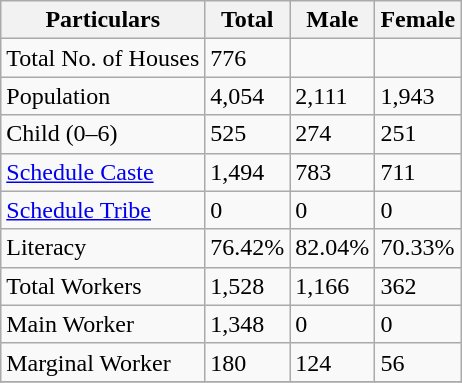<table class="wikitable sortable">
<tr>
<th>Particulars</th>
<th>Total</th>
<th>Male</th>
<th>Female</th>
</tr>
<tr>
<td>Total No. of Houses</td>
<td>776</td>
<td></td>
<td></td>
</tr>
<tr>
<td>Population</td>
<td>4,054</td>
<td>2,111</td>
<td>1,943</td>
</tr>
<tr>
<td>Child (0–6)</td>
<td>525</td>
<td>274</td>
<td>251</td>
</tr>
<tr>
<td><a href='#'>Schedule Caste</a></td>
<td>1,494</td>
<td>783</td>
<td>711</td>
</tr>
<tr>
<td><a href='#'>Schedule Tribe</a></td>
<td>0</td>
<td>0</td>
<td>0</td>
</tr>
<tr>
<td>Literacy</td>
<td>76.42%</td>
<td>82.04%</td>
<td>70.33%</td>
</tr>
<tr>
<td>Total Workers</td>
<td>1,528</td>
<td>1,166</td>
<td>362</td>
</tr>
<tr>
<td>Main Worker</td>
<td>1,348</td>
<td>0</td>
<td>0</td>
</tr>
<tr>
<td>Marginal Worker</td>
<td>180</td>
<td>124</td>
<td>56</td>
</tr>
<tr>
</tr>
</table>
